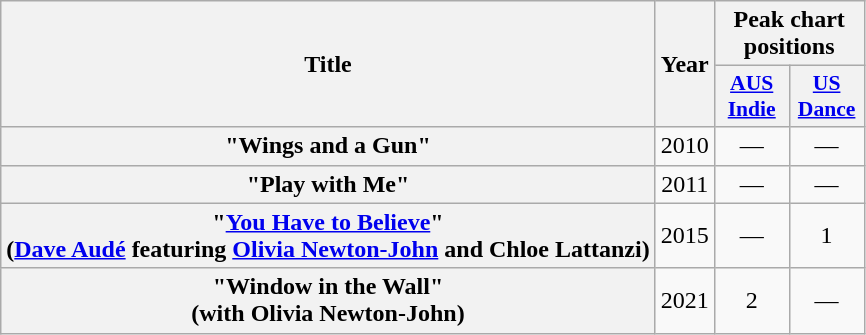<table class="wikitable plainrowheaders" style="text-align:center;">
<tr>
<th scope="col" rowspan="2">Title</th>
<th scope="col" rowspan="2">Year</th>
<th scope="col" colspan="2">Peak chart positions</th>
</tr>
<tr>
<th scope="col" style="width:3em;font-size:90%;"><a href='#'>AUS<br>Indie</a><br></th>
<th scope="col" style="width:3em;font-size:90%;"><a href='#'>US<br>Dance</a><br></th>
</tr>
<tr>
<th scope="row">"Wings and a Gun"</th>
<td>2010</td>
<td>—</td>
<td>—</td>
</tr>
<tr>
<th scope="row">"Play with Me"</th>
<td>2011</td>
<td>—</td>
<td>—</td>
</tr>
<tr>
<th scope="row">"<a href='#'>You Have to Believe</a>" <br>(<a href='#'>Dave Audé</a> featuring <a href='#'>Olivia Newton-John</a> and Chloe Lattanzi)</th>
<td>2015</td>
<td>—</td>
<td>1</td>
</tr>
<tr>
<th scope="row">"Window in the Wall"<br> (with Olivia Newton-John)</th>
<td>2021</td>
<td>2</td>
<td>—</td>
</tr>
</table>
